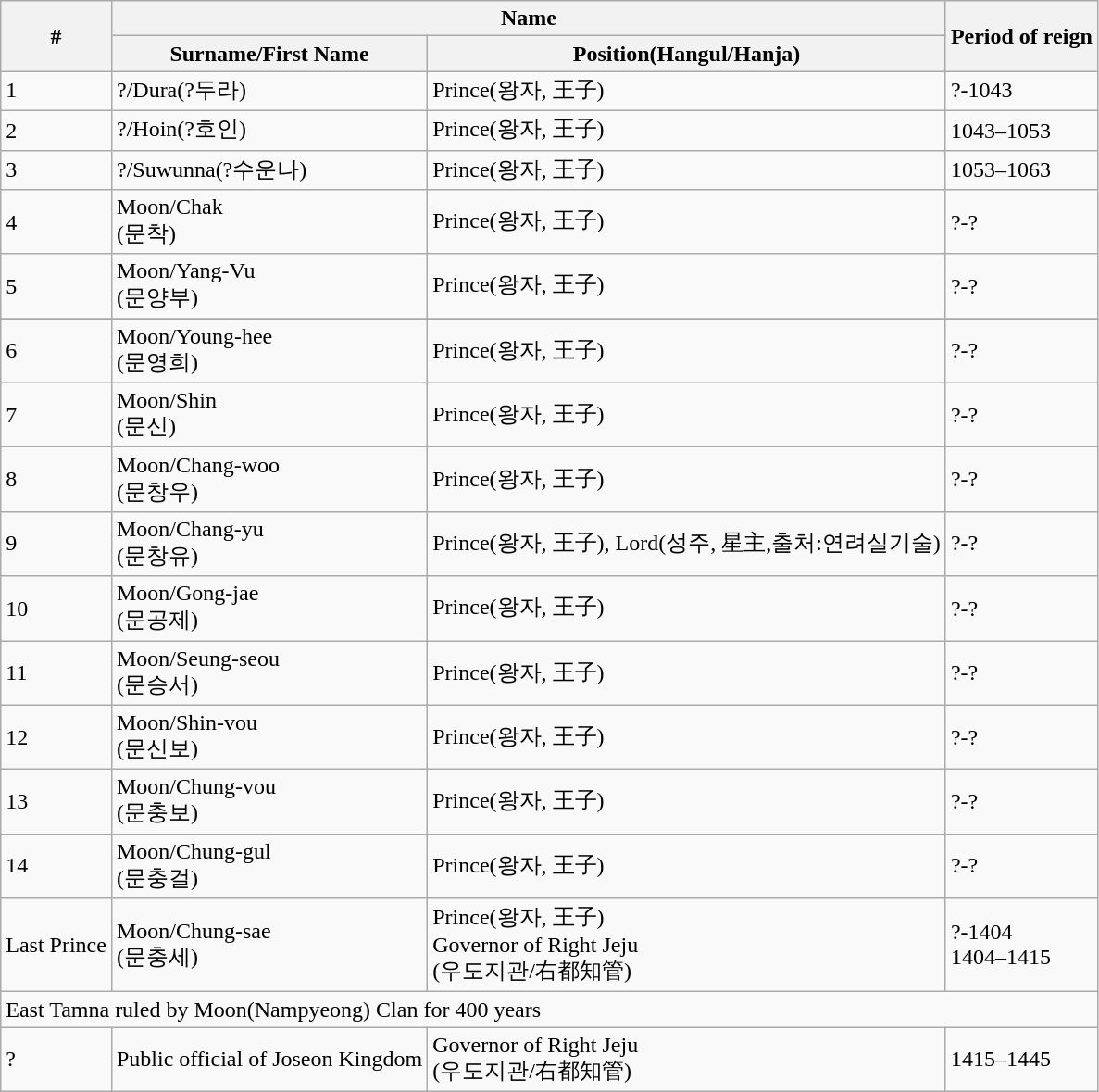<table class="wikitable">
<tr>
<th rowspan="2">#</th>
<th colspan="2">Name</th>
<th rowspan="2">Period of reign</th>
</tr>
<tr>
<th>Surname/First Name</th>
<th>Position(Hangul/Hanja)</th>
</tr>
<tr>
<td>1</td>
<td>?/Dura(?두라)</td>
<td>Prince(왕자, 王子)</td>
<td>?-1043</td>
</tr>
<tr>
<td>2</td>
<td>?/Hoin(?호인)</td>
<td>Prince(왕자, 王子)</td>
<td>1043–1053</td>
</tr>
<tr>
<td>3</td>
<td>?/Suwunna(?수운나)</td>
<td>Prince(왕자, 王子)</td>
<td>1053–1063</td>
</tr>
<tr>
<td>4</td>
<td>Moon/Chak<br>(문착)</td>
<td>Prince(왕자, 王子)</td>
<td>?-?</td>
</tr>
<tr>
<td>5</td>
<td>Moon/Yang-Vu<br>(문양부)</td>
<td>Prince(왕자, 王子)</td>
<td>?-?</td>
</tr>
<tr>
</tr>
<tr>
<td>6</td>
<td>Moon/Young-hee<br>(문영희)</td>
<td>Prince(왕자, 王子)</td>
<td>?-?</td>
</tr>
<tr>
<td>7</td>
<td>Moon/Shin<br>(문신)</td>
<td>Prince(왕자, 王子)</td>
<td>?-?</td>
</tr>
<tr>
<td>8</td>
<td>Moon/Chang-woo<br>(문창우)</td>
<td>Prince(왕자, 王子)</td>
<td>?-?</td>
</tr>
<tr>
<td>9</td>
<td>Moon/Chang-yu<br>(문창유)</td>
<td>Prince(왕자, 王子), Lord(성주, 星主,출처:연려실기술)</td>
<td>?-?</td>
</tr>
<tr>
<td>10</td>
<td>Moon/Gong-jae<br>(문공제)</td>
<td>Prince(왕자, 王子)</td>
<td>?-?</td>
</tr>
<tr>
<td>11</td>
<td>Moon/Seung-seou<br>(문승서)</td>
<td>Prince(왕자, 王子)</td>
<td>?-?</td>
</tr>
<tr>
<td>12</td>
<td>Moon/Shin-vou<br>(문신보)</td>
<td>Prince(왕자, 王子)</td>
<td>?-?</td>
</tr>
<tr>
<td>13</td>
<td>Moon/Chung-vou<br>(문충보)</td>
<td>Prince(왕자, 王子)</td>
<td>?-?</td>
</tr>
<tr>
<td>14</td>
<td>Moon/Chung-gul<br>(문충걸)</td>
<td>Prince(왕자, 王子)</td>
<td>?-?</td>
</tr>
<tr>
<td>Last Prince</td>
<td>Moon/Chung-sae<br>(문충세)</td>
<td>Prince(왕자, 王子)<br>Governor of Right Jeju<br>(우도지관/右都知管)</td>
<td>?-1404<br>1404–1415</td>
</tr>
<tr>
<td colspan="4">East Tamna ruled by Moon(Nampyeong) Clan for 400 years</td>
</tr>
<tr>
<td>?</td>
<td>Public official of Joseon Kingdom</td>
<td>Governor of Right Jeju<br>(우도지관/右都知管)</td>
<td>1415–1445</td>
</tr>
</table>
